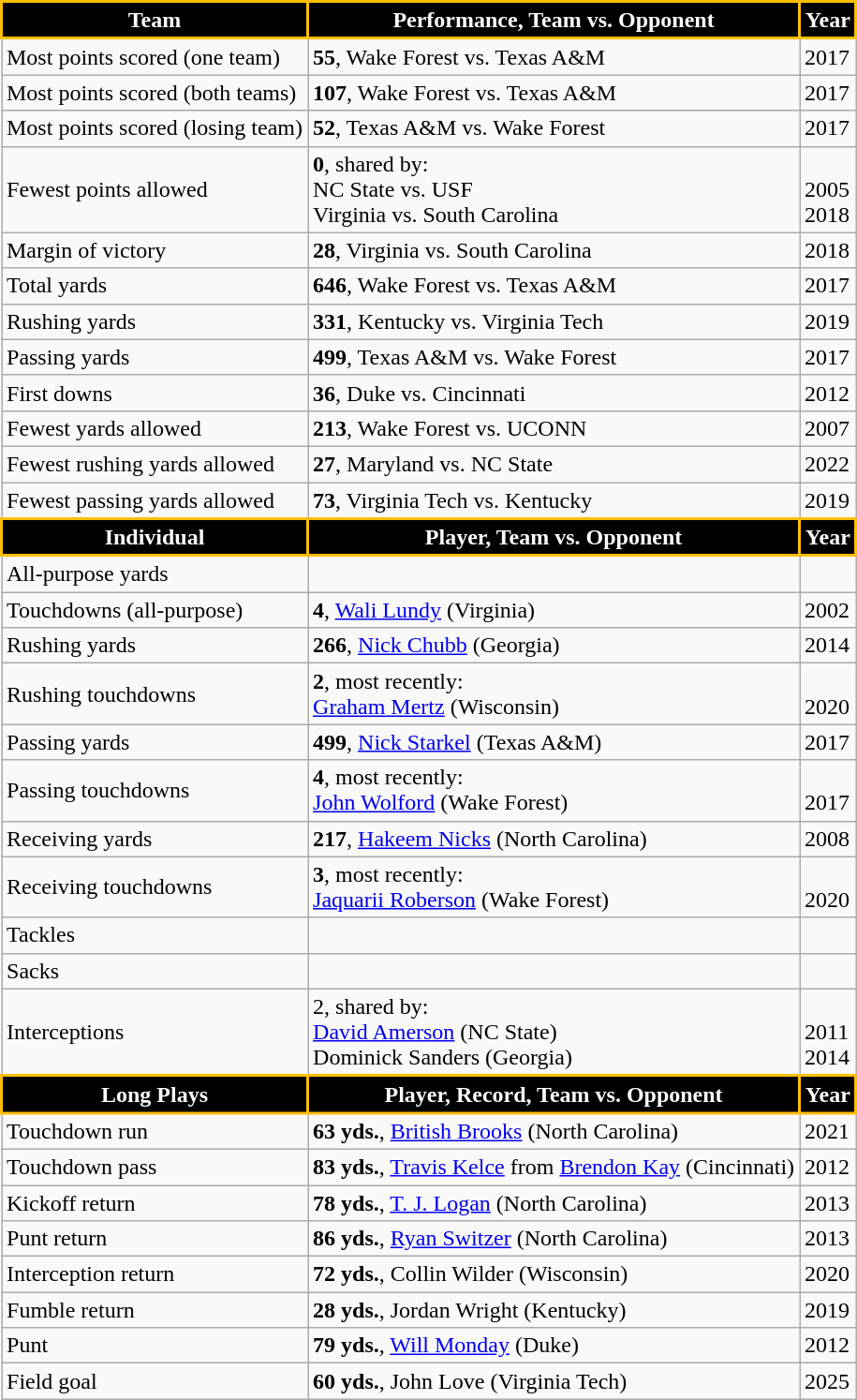<table class="wikitable">
<tr>
<th style="background:#000000; color:#FFFFFF; border: 2px solid #FFBF00;">Team</th>
<th style="background:#000000; color:#FFFFFF; border: 2px solid #FFBF00;">Performance, Team vs. Opponent</th>
<th style="background:#000000; color:#FFFFFF; border: 2px solid #FFBF00;">Year</th>
</tr>
<tr>
<td>Most points scored (one team)</td>
<td><strong>55</strong>, Wake Forest vs. Texas A&M</td>
<td>2017</td>
</tr>
<tr>
<td>Most points scored (both teams)</td>
<td><strong>107</strong>, Wake Forest vs. Texas A&M</td>
<td>2017</td>
</tr>
<tr>
<td>Most points scored (losing team)</td>
<td><strong>52</strong>, Texas A&M vs. Wake Forest</td>
<td>2017</td>
</tr>
<tr>
<td>Fewest points allowed</td>
<td><strong>0</strong>, shared by:<br>NC State vs. USF<br>Virginia vs. South Carolina</td>
<td><br>2005<br>2018</td>
</tr>
<tr>
<td>Margin of victory</td>
<td><strong>28</strong>, Virginia vs. South Carolina</td>
<td>2018</td>
</tr>
<tr>
<td>Total yards</td>
<td><strong>646</strong>, Wake Forest vs. Texas A&M</td>
<td>2017</td>
</tr>
<tr>
<td>Rushing yards</td>
<td><strong>331</strong>, Kentucky vs. Virginia Tech</td>
<td>2019</td>
</tr>
<tr>
<td>Passing yards</td>
<td><strong>499</strong>, Texas A&M vs. Wake Forest</td>
<td>2017</td>
</tr>
<tr>
<td>First downs</td>
<td><strong>36</strong>, Duke vs. Cincinnati</td>
<td>2012</td>
</tr>
<tr>
<td>Fewest yards allowed</td>
<td><strong>213</strong>, Wake Forest vs. UCONN</td>
<td>2007</td>
</tr>
<tr>
<td>Fewest rushing yards allowed</td>
<td><strong>27</strong>, Maryland vs. NC State</td>
<td>2022</td>
</tr>
<tr>
<td>Fewest passing yards allowed</td>
<td><strong>73</strong>, Virginia Tech vs. Kentucky</td>
<td>2019</td>
</tr>
<tr>
<th style="background:#000000; color:#FFFFFF; border: 2px solid #FFBF00;">Individual</th>
<th style="background:#000000; color:#FFFFFF; border: 2px solid #FFBF00;">Player, Team vs. Opponent</th>
<th style="background:#000000; color:#FFFFFF; border: 2px solid #FFBF00;">Year</th>
</tr>
<tr>
<td>All-purpose yards</td>
<td></td>
<td></td>
</tr>
<tr>
<td>Touchdowns (all-purpose)</td>
<td><strong>4</strong>, <a href='#'>Wali Lundy</a> (Virginia)</td>
<td>2002</td>
</tr>
<tr>
<td>Rushing yards</td>
<td><strong>266</strong>, <a href='#'>Nick Chubb</a> (Georgia)</td>
<td>2014</td>
</tr>
<tr>
<td>Rushing touchdowns</td>
<td><strong>2</strong>, most recently:<br><a href='#'>Graham Mertz</a> (Wisconsin)</td>
<td><br>2020</td>
</tr>
<tr>
<td>Passing yards</td>
<td><strong>499</strong>, <a href='#'>Nick Starkel</a> (Texas A&M)</td>
<td>2017</td>
</tr>
<tr>
<td>Passing touchdowns</td>
<td><strong>4</strong>, most recently:<br><a href='#'>John Wolford</a> (Wake Forest)</td>
<td><br>2017</td>
</tr>
<tr>
<td>Receiving yards</td>
<td><strong>217</strong>, <a href='#'>Hakeem Nicks</a> (North Carolina)</td>
<td>2008</td>
</tr>
<tr>
<td>Receiving touchdowns</td>
<td><strong>3</strong>, most recently:<br><a href='#'>Jaquarii Roberson</a> (Wake Forest)</td>
<td><br>2020</td>
</tr>
<tr>
<td>Tackles</td>
<td></td>
<td></td>
</tr>
<tr>
<td>Sacks</td>
<td></td>
<td></td>
</tr>
<tr>
<td>Interceptions</td>
<td>2, shared by:<br><a href='#'>David Amerson</a> (NC State)<br>Dominick Sanders (Georgia)</td>
<td><br>2011<br>2014</td>
</tr>
<tr>
<th style="background:#000000; color:#FFFFFF; border: 2px solid #FFBF00;">Long Plays</th>
<th style="background:#000000; color:#FFFFFF; border: 2px solid #FFBF00;">Player, Record, Team vs. Opponent</th>
<th style="background:#000000; color:#FFFFFF; border: 2px solid #FFBF00;">Year</th>
</tr>
<tr>
<td>Touchdown run</td>
<td><strong>63 yds.</strong>, <a href='#'>British Brooks</a> (North Carolina)</td>
<td>2021</td>
</tr>
<tr>
<td>Touchdown pass</td>
<td><strong>83 yds.</strong>, <a href='#'>Travis Kelce</a> from <a href='#'>Brendon Kay</a> (Cincinnati)</td>
<td>2012</td>
</tr>
<tr>
<td>Kickoff return</td>
<td><strong>78 yds.</strong>, <a href='#'>T. J. Logan</a> (North Carolina)</td>
<td>2013</td>
</tr>
<tr>
<td>Punt return</td>
<td><strong>86 yds.</strong>, <a href='#'>Ryan Switzer</a> (North Carolina)</td>
<td>2013</td>
</tr>
<tr>
<td>Interception return</td>
<td><strong>72 yds.</strong>, Collin Wilder (Wisconsin)</td>
<td>2020</td>
</tr>
<tr>
<td>Fumble return</td>
<td><strong>28 yds.</strong>, Jordan Wright (Kentucky)</td>
<td>2019</td>
</tr>
<tr>
<td>Punt</td>
<td><strong>79 yds.</strong>, <a href='#'>Will Monday</a> (Duke)</td>
<td>2012</td>
</tr>
<tr>
<td>Field goal</td>
<td><strong>60 yds.</strong>, John Love (Virginia Tech)</td>
<td>2025</td>
</tr>
</table>
